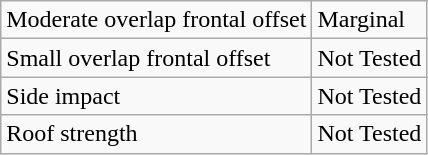<table class="wikitable">
<tr>
<td>Moderate overlap frontal offset</td>
<td>Marginal</td>
</tr>
<tr>
<td>Small overlap frontal offset</td>
<td>Not Tested</td>
</tr>
<tr>
<td>Side impact</td>
<td>Not Tested</td>
</tr>
<tr>
<td>Roof strength</td>
<td>Not Tested</td>
</tr>
</table>
